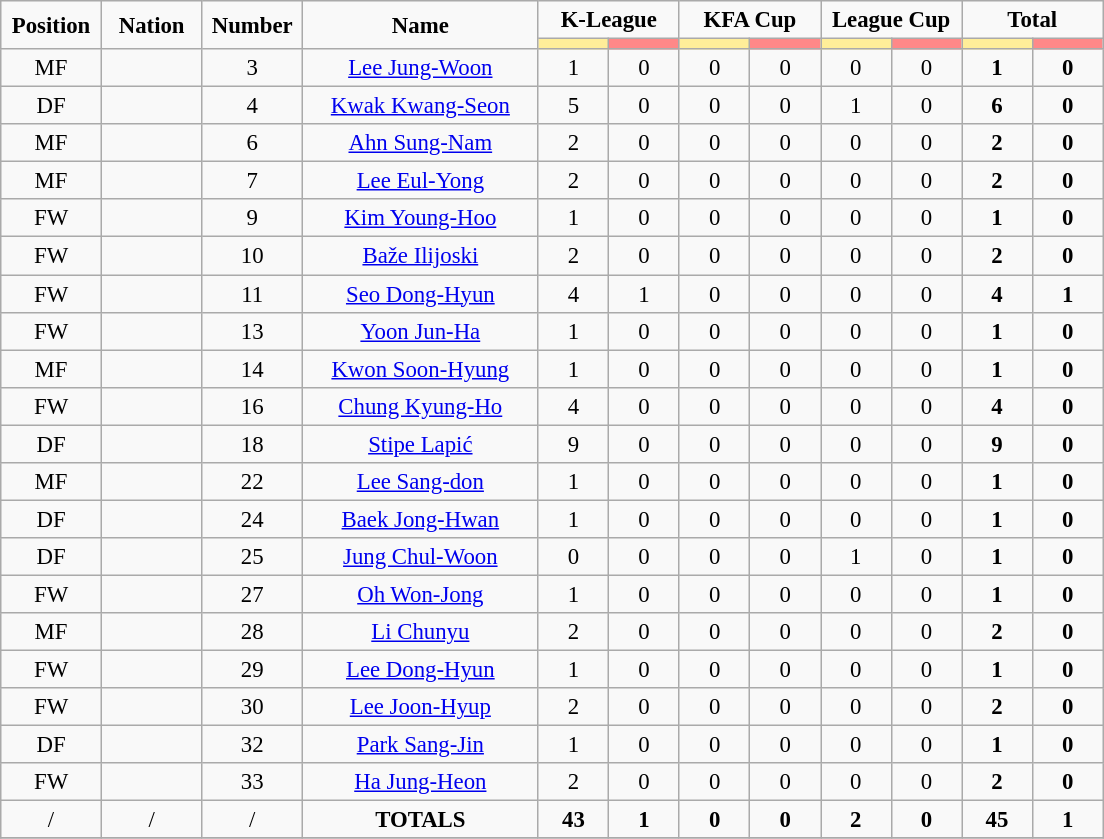<table class="wikitable" style="font-size: 95%; text-align: center;">
<tr>
<td rowspan="2" width="60" align="center"><strong>Position</strong></td>
<td rowspan="2" width="60" align="center"><strong>Nation</strong></td>
<td rowspan="2" width="60" align="center"><strong>Number</strong></td>
<td rowspan="2" width="150" align="center"><strong>Name</strong></td>
<td colspan="2" width="80" align="center"><strong>K-League</strong></td>
<td colspan="2" width="80" align="center"><strong>KFA Cup</strong></td>
<td colspan="2" width="80" align="center"><strong>League Cup</strong></td>
<td colspan="2" width="80" align="center"><strong>Total</strong></td>
</tr>
<tr>
<th width="40" style="background: #FFEE99"></th>
<th width="40" style="background: #FF8888"></th>
<th width="40" style="background: #FFEE99"></th>
<th width="40" style="background: #FF8888"></th>
<th width="40" style="background: #FFEE99"></th>
<th width="40" style="background: #FF8888"></th>
<th width="40" style="background: #FFEE99"></th>
<th width="40" style="background: #FF8888"></th>
</tr>
<tr>
<td>MF</td>
<td></td>
<td>3</td>
<td><a href='#'>Lee Jung-Woon</a></td>
<td>1</td>
<td>0</td>
<td>0</td>
<td>0</td>
<td>0</td>
<td>0</td>
<td><strong>1</strong></td>
<td><strong>0</strong></td>
</tr>
<tr>
<td>DF</td>
<td></td>
<td>4</td>
<td><a href='#'>Kwak Kwang-Seon</a></td>
<td>5</td>
<td>0</td>
<td>0</td>
<td>0</td>
<td>1</td>
<td>0</td>
<td><strong>6</strong></td>
<td><strong>0</strong></td>
</tr>
<tr>
<td>MF</td>
<td></td>
<td>6</td>
<td><a href='#'>Ahn Sung-Nam</a></td>
<td>2</td>
<td>0</td>
<td>0</td>
<td>0</td>
<td>0</td>
<td>0</td>
<td><strong>2</strong></td>
<td><strong>0</strong></td>
</tr>
<tr>
<td>MF</td>
<td></td>
<td>7</td>
<td><a href='#'>Lee Eul-Yong</a></td>
<td>2</td>
<td>0</td>
<td>0</td>
<td>0</td>
<td>0</td>
<td>0</td>
<td><strong>2</strong></td>
<td><strong>0</strong></td>
</tr>
<tr>
<td>FW</td>
<td></td>
<td>9</td>
<td><a href='#'>Kim Young-Hoo</a></td>
<td>1</td>
<td>0</td>
<td>0</td>
<td>0</td>
<td>0</td>
<td>0</td>
<td><strong>1</strong></td>
<td><strong>0</strong></td>
</tr>
<tr>
<td>FW</td>
<td></td>
<td>10</td>
<td><a href='#'>Baže Ilijoski</a></td>
<td>2</td>
<td>0</td>
<td>0</td>
<td>0</td>
<td>0</td>
<td>0</td>
<td><strong>2</strong></td>
<td><strong>0</strong></td>
</tr>
<tr>
<td>FW</td>
<td></td>
<td>11</td>
<td><a href='#'>Seo Dong-Hyun</a></td>
<td>4</td>
<td>1</td>
<td>0</td>
<td>0</td>
<td>0</td>
<td>0</td>
<td><strong>4</strong></td>
<td><strong>1</strong></td>
</tr>
<tr>
<td>FW</td>
<td></td>
<td>13</td>
<td><a href='#'>Yoon Jun-Ha</a></td>
<td>1</td>
<td>0</td>
<td>0</td>
<td>0</td>
<td>0</td>
<td>0</td>
<td><strong>1</strong></td>
<td><strong>0</strong></td>
</tr>
<tr>
<td>MF</td>
<td></td>
<td>14</td>
<td><a href='#'>Kwon Soon-Hyung</a></td>
<td>1</td>
<td>0</td>
<td>0</td>
<td>0</td>
<td>0</td>
<td>0</td>
<td><strong>1</strong></td>
<td><strong>0</strong></td>
</tr>
<tr>
<td>FW</td>
<td></td>
<td>16</td>
<td><a href='#'>Chung Kyung-Ho</a></td>
<td>4</td>
<td>0</td>
<td>0</td>
<td>0</td>
<td>0</td>
<td>0</td>
<td><strong>4</strong></td>
<td><strong>0</strong></td>
</tr>
<tr>
<td>DF</td>
<td></td>
<td>18</td>
<td><a href='#'>Stipe Lapić</a></td>
<td>9</td>
<td>0</td>
<td>0</td>
<td>0</td>
<td>0</td>
<td>0</td>
<td><strong>9</strong></td>
<td><strong>0</strong></td>
</tr>
<tr>
<td>MF</td>
<td></td>
<td>22</td>
<td><a href='#'>Lee Sang-don</a></td>
<td>1</td>
<td>0</td>
<td>0</td>
<td>0</td>
<td>0</td>
<td>0</td>
<td><strong>1</strong></td>
<td><strong>0</strong></td>
</tr>
<tr>
<td>DF</td>
<td></td>
<td>24</td>
<td><a href='#'>Baek Jong-Hwan</a></td>
<td>1</td>
<td>0</td>
<td>0</td>
<td>0</td>
<td>0</td>
<td>0</td>
<td><strong>1</strong></td>
<td><strong>0</strong></td>
</tr>
<tr>
<td>DF</td>
<td></td>
<td>25</td>
<td><a href='#'>Jung Chul-Woon</a></td>
<td>0</td>
<td>0</td>
<td>0</td>
<td>0</td>
<td>1</td>
<td>0</td>
<td><strong>1</strong></td>
<td><strong>0</strong></td>
</tr>
<tr>
<td>FW</td>
<td></td>
<td>27</td>
<td><a href='#'>Oh Won-Jong</a></td>
<td>1</td>
<td>0</td>
<td>0</td>
<td>0</td>
<td>0</td>
<td>0</td>
<td><strong>1</strong></td>
<td><strong>0</strong></td>
</tr>
<tr>
<td>MF</td>
<td></td>
<td>28</td>
<td><a href='#'>Li Chunyu</a></td>
<td>2</td>
<td>0</td>
<td>0</td>
<td>0</td>
<td>0</td>
<td>0</td>
<td><strong>2</strong></td>
<td><strong>0</strong></td>
</tr>
<tr>
<td>FW</td>
<td></td>
<td>29</td>
<td><a href='#'>Lee Dong-Hyun</a></td>
<td>1</td>
<td>0</td>
<td>0</td>
<td>0</td>
<td>0</td>
<td>0</td>
<td><strong>1</strong></td>
<td><strong>0</strong></td>
</tr>
<tr>
<td>FW</td>
<td></td>
<td>30</td>
<td><a href='#'>Lee Joon-Hyup</a></td>
<td>2</td>
<td>0</td>
<td>0</td>
<td>0</td>
<td>0</td>
<td>0</td>
<td><strong>2</strong></td>
<td><strong>0</strong></td>
</tr>
<tr>
<td>DF</td>
<td></td>
<td>32</td>
<td><a href='#'>Park Sang-Jin</a></td>
<td>1</td>
<td>0</td>
<td>0</td>
<td>0</td>
<td>0</td>
<td>0</td>
<td><strong>1</strong></td>
<td><strong>0</strong></td>
</tr>
<tr>
<td>FW</td>
<td></td>
<td>33</td>
<td><a href='#'>Ha Jung-Heon</a></td>
<td>2</td>
<td>0</td>
<td>0</td>
<td>0</td>
<td>0</td>
<td>0</td>
<td><strong>2</strong></td>
<td><strong>0</strong></td>
</tr>
<tr>
<td>/</td>
<td>/</td>
<td>/</td>
<td><strong>TOTALS</strong></td>
<td><strong>43</strong></td>
<td><strong>1</strong></td>
<td><strong>0</strong></td>
<td><strong>0</strong></td>
<td><strong>2</strong></td>
<td><strong>0</strong></td>
<td><strong>45</strong></td>
<td><strong>1</strong></td>
</tr>
<tr>
</tr>
</table>
